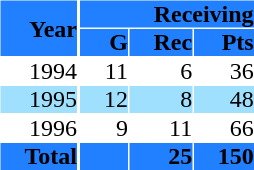<table border=0 cellspacing=1 cellpadding=0 style="text-align:right; text-indent:1em;">
<tr style="background-color: #2080FF;">
<th rowspan=2>Year</th>
<th></th>
<th colspan="3">Receiving</th>
</tr>
<tr style="background-color: #2080FF;">
<th></th>
<th>G</th>
<th>Rec</th>
<th>Pts</th>
</tr>
<tr style="background-color: #ffffff;">
<td>1994</td>
<td></td>
<td>11</td>
<td>6</td>
<td>36</td>
</tr>
<tr style="background-color: #A0E0FF">
<td>1995</td>
<td></td>
<td>12</td>
<td>8</td>
<td>48</td>
</tr>
<tr style="background-color: #ffffff;">
<td>1996</td>
<td></td>
<td>9</td>
<td>11</td>
<td>66</td>
</tr>
<tr valign=top style="font-weight:bold; background-color: #2080FF;">
<td>Total</td>
<td></td>
<td></td>
<td>25</td>
<td>150</td>
</tr>
</table>
